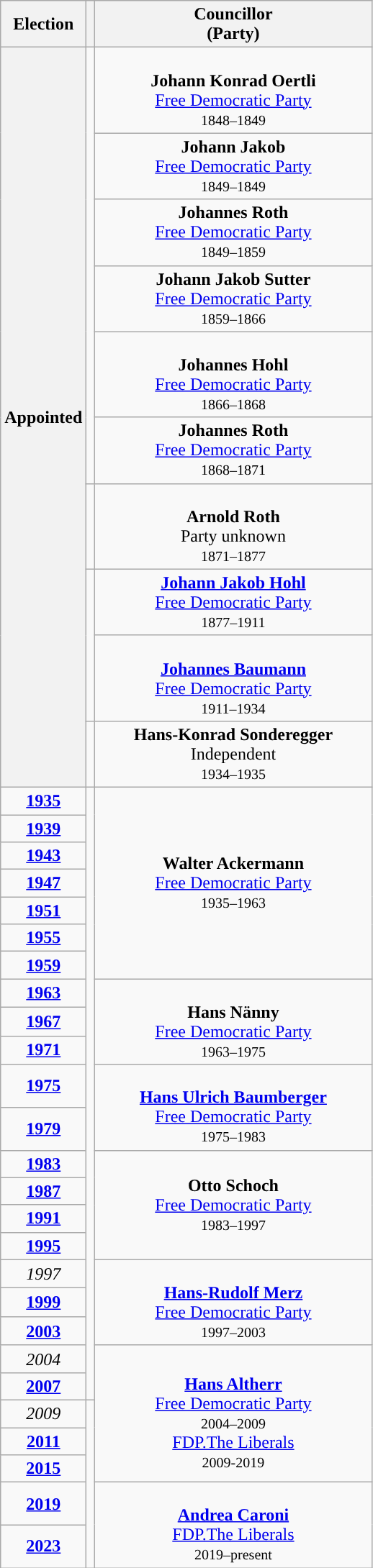<table class="wikitable" style="text-align:center">
<tr>
<th>Election</th>
<th></th>
<th scope="col" width="250" colspan = "1">Councillor<br> (Party)</th>
</tr>
<tr>
<th rowspan=10>Appointed</th>
<td rowspan=6; style="background-color: "></td>
<td rowspan=1><br><strong>Johann Konrad Oertli</strong><br><a href='#'>Free Democratic Party</a><br><small>1848–1849</small></td>
</tr>
<tr>
<td rowspan=1><strong>Johann Jakob</strong><br><a href='#'>Free Democratic Party</a><br><small>1849–1849</small></td>
</tr>
<tr>
<td rowspan=1><strong>Johannes Roth</strong><br><a href='#'>Free Democratic Party</a><br><small>1849–1859</small></td>
</tr>
<tr>
<td rowspan=1><strong>Johann Jakob Sutter</strong><br><a href='#'>Free Democratic Party</a><br><small>1859–1866</small></td>
</tr>
<tr>
<td rowspan=1><br><strong>Johannes Hohl</strong><br><a href='#'>Free Democratic Party</a><br><small>1866–1868</small></td>
</tr>
<tr>
<td rowspan=1><strong>Johannes Roth</strong><br><a href='#'>Free Democratic Party</a><br><small>1868–1871</small></td>
</tr>
<tr>
<td rowspan=1; style="background-color: "></td>
<td rowspan=1><br><strong>Arnold Roth</strong><br>Party unknown<br><small>1871–1877</small></td>
</tr>
<tr>
<td rowspan=2; style="background-color: "></td>
<td rowspan=1><strong><a href='#'>Johann Jakob Hohl</a></strong><br><a href='#'>Free Democratic Party</a><br><small>1877–1911</small></td>
</tr>
<tr>
<td rowspan=1><br><strong><a href='#'>Johannes Baumann</a></strong><br><a href='#'>Free Democratic Party</a><br><small>1911–1934</small></td>
</tr>
<tr>
<td rowspan=1; style="background-color: "></td>
<td rowspan=1><strong>Hans-Konrad Sonderegger</strong><br>Independent<br><small>1934–1935</small></td>
</tr>
<tr>
<td><strong><a href='#'>1935</a></strong></td>
<td rowspan=21; style="background-color: "></td>
<td rowspan=7><strong>Walter Ackermann</strong><br><a href='#'>Free Democratic Party</a><br><small>1935–1963</small></td>
</tr>
<tr>
<td><strong><a href='#'>1939</a></strong></td>
</tr>
<tr>
<td><strong><a href='#'>1943</a></strong></td>
</tr>
<tr>
<td><strong><a href='#'>1947</a></strong></td>
</tr>
<tr>
<td><strong><a href='#'>1951</a></strong></td>
</tr>
<tr>
<td><strong><a href='#'>1955</a></strong></td>
</tr>
<tr>
<td><strong><a href='#'>1959</a></strong></td>
</tr>
<tr>
<td><strong><a href='#'>1963</a></strong></td>
<td rowspan=3><br><strong>Hans Nänny</strong><br><a href='#'>Free Democratic Party</a><br><small>1963–1975</small></td>
</tr>
<tr>
<td><strong><a href='#'>1967</a></strong></td>
</tr>
<tr>
<td><strong><a href='#'>1971</a></strong></td>
</tr>
<tr>
<td><strong><a href='#'>1975</a></strong></td>
<td rowspan=2><br><strong><a href='#'>Hans Ulrich Baumberger</a></strong><br><a href='#'>Free Democratic Party</a><br><small>1975–1983</small></td>
</tr>
<tr>
<td><strong><a href='#'>1979</a></strong></td>
</tr>
<tr>
<td><strong><a href='#'>1983</a></strong></td>
<td rowspan=4><strong>Otto Schoch</strong><br><a href='#'>Free Democratic Party</a><br><small>1983–1997</small></td>
</tr>
<tr>
<td><strong><a href='#'>1987</a></strong></td>
</tr>
<tr>
<td><strong><a href='#'>1991</a></strong></td>
</tr>
<tr>
<td><strong><a href='#'>1995</a></strong></td>
</tr>
<tr>
<td><em>1997</em></td>
<td rowspan=3><br><strong><a href='#'>Hans-Rudolf Merz</a></strong><br><a href='#'>Free Democratic Party</a><br><small>1997–2003</small></td>
</tr>
<tr>
<td><strong><a href='#'>1999</a></strong></td>
</tr>
<tr>
<td><strong><a href='#'>2003</a></strong></td>
</tr>
<tr>
<td><em>2004</em></td>
<td rowspan=5><br><strong><a href='#'>Hans Altherr</a></strong><br><a href='#'>Free Democratic Party</a><br><small>2004–2009</small><br><a href='#'>FDP.The Liberals</a><br><small>2009-2019</small></td>
</tr>
<tr>
<td><strong><a href='#'>2007</a></strong></td>
</tr>
<tr>
<td><em>2009</em></td>
<td rowspan=5; style="background-color: "></td>
</tr>
<tr>
<td><strong><a href='#'>2011</a></strong></td>
</tr>
<tr>
<td><strong><a href='#'>2015</a></strong></td>
</tr>
<tr>
<td><strong><a href='#'>2019</a></strong></td>
<td rowspan=2><br><strong><a href='#'>Andrea Caroni</a></strong><br><a href='#'>FDP.The Liberals</a><br><small>2019–present</small></td>
</tr>
<tr>
<td><strong><a href='#'>2023</a></strong></td>
</tr>
</table>
